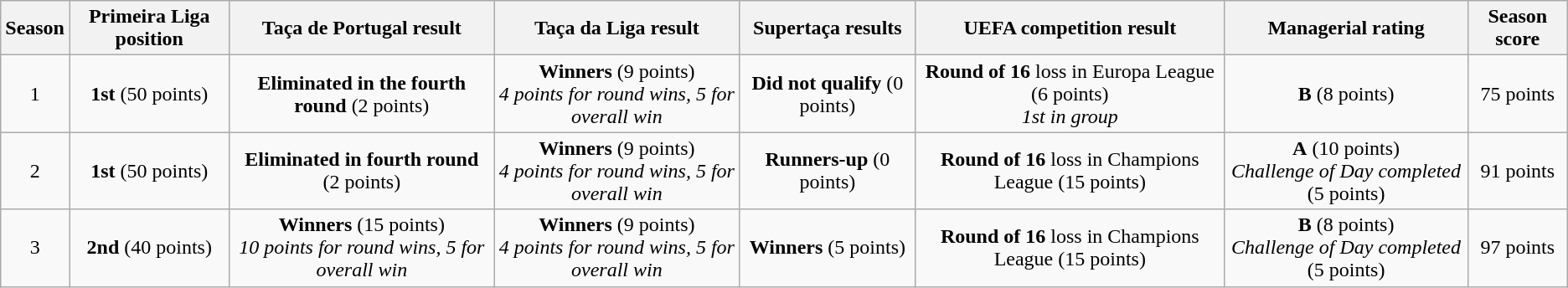<table class="wikitable" style="text-align:center">
<tr>
<th>Season</th>
<th>Primeira Liga position</th>
<th>Taça de Portugal result</th>
<th>Taça da Liga result</th>
<th>Supertaça results</th>
<th>UEFA competition result</th>
<th>Managerial rating</th>
<th>Season score</th>
</tr>
<tr>
<td>1</td>
<td><strong>1st</strong> (50 points)</td>
<td><strong>Eliminated in the fourth round</strong> (2 points)</td>
<td><strong>Winners</strong> (9 points)<br><em>4 points for round wins, 5 for overall win</em></td>
<td><strong>Did not qualify</strong> (0 points)</td>
<td><strong>Round of 16</strong> loss in Europa League (6 points)<br><em>1st in group</em></td>
<td><strong>B</strong> (8 points)</td>
<td>75 points</td>
</tr>
<tr>
<td>2</td>
<td><strong>1st</strong> (50 points)</td>
<td><strong>Eliminated in fourth round</strong> (2 points)</td>
<td><strong>Winners</strong> (9 points)<br><em>4 points for round wins, 5 for overall win</em></td>
<td><strong>Runners-up</strong> (0 points)</td>
<td><strong>Round of 16</strong> loss in Champions League (15 points)</td>
<td><strong>A</strong> (10 points)<br><em>Challenge of Day completed</em> (5 points)</td>
<td>91 points</td>
</tr>
<tr>
<td>3</td>
<td><strong>2nd</strong> (40 points)</td>
<td><strong>Winners</strong> (15 points)<br><em>10 points for round wins, 5 for overall win</em></td>
<td><strong>Winners</strong> (9 points)<br><em>4 points for round wins, 5 for overall win</em></td>
<td><strong>Winners</strong> (5 points)</td>
<td><strong>Round of 16</strong> loss in Champions League (15 points)</td>
<td><strong>B</strong> (8 points)<br><em>Challenge of Day completed</em> (5 points)</td>
<td>97 points</td>
</tr>
</table>
